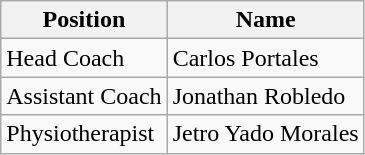<table class="wikitable">
<tr>
<th>Position</th>
<th>Name</th>
</tr>
<tr>
<td>Head Coach</td>
<td>Carlos Portales</td>
</tr>
<tr>
<td>Assistant Coach</td>
<td>Jonathan Robledo</td>
</tr>
<tr>
<td>Physiotherapist</td>
<td>Jetro Yado Morales</td>
</tr>
</table>
